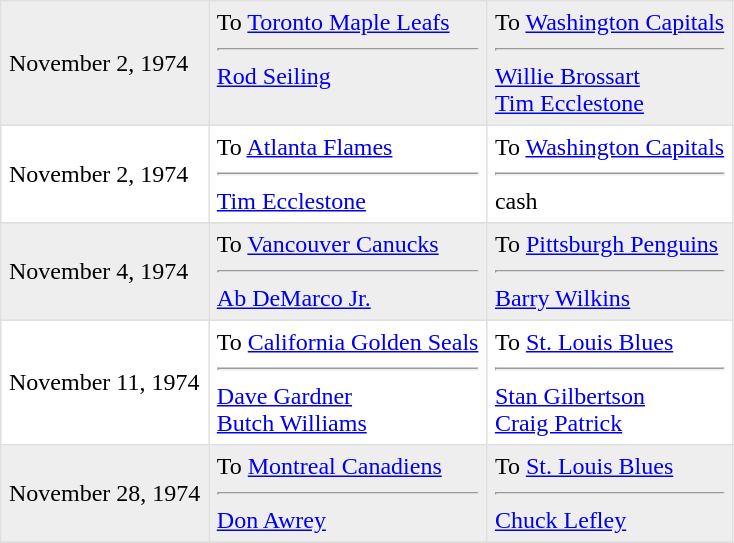<table border=1 style="border-collapse:collapse" bordercolor="#DFDFDF"  cellpadding="5">
<tr bgcolor="#eeeeee">
<td>November 2, 1974</td>
<td valign="top">To <a href='#'>Toronto Maple Leafs</a><hr><a href='#'>Rod Seiling</a></td>
<td valign="top">To <a href='#'>Washington Capitals</a><hr><a href='#'>Willie Brossart</a><br><a href='#'>Tim Ecclestone</a></td>
</tr>
<tr>
<td>November 2, 1974</td>
<td valign="top">To <a href='#'>Atlanta Flames</a><hr><a href='#'>Tim Ecclestone</a></td>
<td valign="top">To <a href='#'>Washington Capitals</a><hr>cash</td>
</tr>
<tr>
</tr>
<tr bgcolor="#eeeeee">
<td>November 4, 1974</td>
<td valign="top">To <a href='#'>Vancouver Canucks</a><hr><a href='#'>Ab DeMarco Jr.</a></td>
<td valign="top">To <a href='#'>Pittsburgh Penguins</a><hr><a href='#'>Barry Wilkins</a></td>
</tr>
<tr>
<td>November 11, 1974</td>
<td valign="top">To <a href='#'>California Golden Seals</a><hr><a href='#'>Dave Gardner</a><br><a href='#'>Butch Williams</a></td>
<td valign="top">To <a href='#'>St. Louis Blues</a><hr><a href='#'>Stan Gilbertson</a><br><a href='#'>Craig Patrick</a></td>
</tr>
<tr bgcolor="#eeeeee">
<td>November 28, 1974</td>
<td valign="top">To <a href='#'>Montreal Canadiens</a><hr><a href='#'>Don Awrey</a></td>
<td valign="top">To <a href='#'>St. Louis Blues</a><hr><a href='#'>Chuck Lefley</a></td>
</tr>
<tr>
</tr>
</table>
